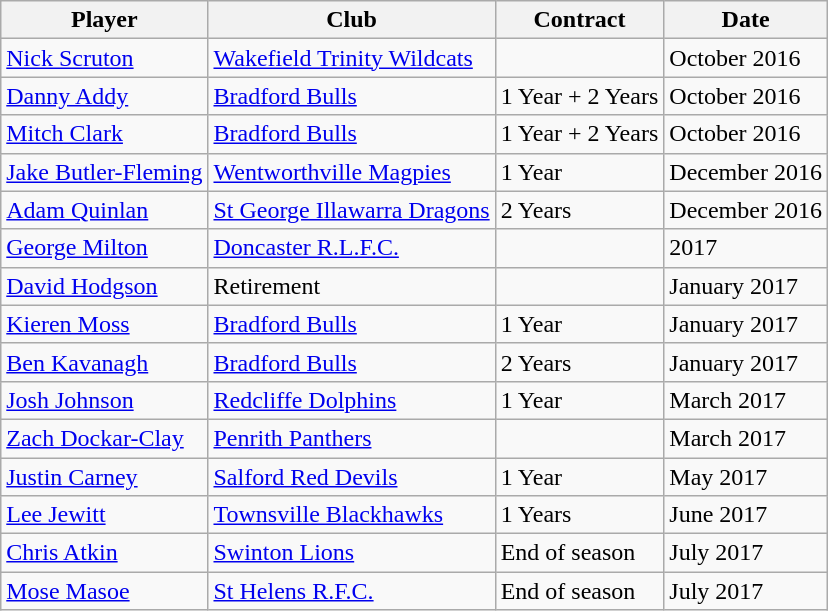<table class="wikitable">
<tr>
<th>Player</th>
<th>Club</th>
<th>Contract</th>
<th>Date</th>
</tr>
<tr>
<td> <a href='#'>Nick Scruton</a></td>
<td> <a href='#'>Wakefield Trinity Wildcats</a></td>
<td></td>
<td>October 2016</td>
</tr>
<tr>
<td> <a href='#'>Danny Addy</a></td>
<td> <a href='#'>Bradford Bulls</a></td>
<td>1 Year + 2 Years</td>
<td>October 2016</td>
</tr>
<tr>
<td> <a href='#'>Mitch Clark</a></td>
<td> <a href='#'>Bradford Bulls</a></td>
<td>1 Year + 2 Years</td>
<td>October 2016</td>
</tr>
<tr>
<td> <a href='#'>Jake Butler-Fleming</a></td>
<td><a href='#'>Wentworthville Magpies</a></td>
<td>1 Year</td>
<td>December 2016</td>
</tr>
<tr>
<td> <a href='#'>Adam Quinlan</a></td>
<td> <a href='#'>St George Illawarra Dragons</a></td>
<td>2 Years</td>
<td>December 2016</td>
</tr>
<tr>
<td> <a href='#'>George Milton</a></td>
<td> <a href='#'>Doncaster R.L.F.C.</a></td>
<td></td>
<td>2017</td>
</tr>
<tr>
<td> <a href='#'>David Hodgson</a></td>
<td>Retirement</td>
<td></td>
<td>January 2017</td>
</tr>
<tr>
<td> <a href='#'>Kieren Moss</a></td>
<td> <a href='#'>Bradford Bulls</a></td>
<td>1 Year</td>
<td>January 2017</td>
</tr>
<tr>
<td> <a href='#'>Ben Kavanagh</a></td>
<td> <a href='#'>Bradford Bulls</a></td>
<td>2 Years</td>
<td>January 2017</td>
</tr>
<tr>
<td> <a href='#'>Josh Johnson</a></td>
<td> <a href='#'>Redcliffe Dolphins</a></td>
<td>1 Year</td>
<td>March 2017</td>
</tr>
<tr>
<td> <a href='#'>Zach Dockar-Clay</a></td>
<td> <a href='#'>Penrith Panthers</a></td>
<td></td>
<td>March 2017</td>
</tr>
<tr>
<td> <a href='#'>Justin Carney</a></td>
<td> <a href='#'>Salford Red Devils</a></td>
<td>1 Year</td>
<td>May 2017</td>
</tr>
<tr>
<td> <a href='#'>Lee Jewitt</a></td>
<td><a href='#'>Townsville Blackhawks</a></td>
<td>1  Years</td>
<td>June 2017</td>
</tr>
<tr>
<td> <a href='#'>Chris Atkin</a></td>
<td> <a href='#'>Swinton Lions</a></td>
<td>End of season</td>
<td>July 2017</td>
</tr>
<tr>
<td> <a href='#'>Mose Masoe</a></td>
<td> <a href='#'>St Helens R.F.C.</a></td>
<td>End of season</td>
<td>July 2017</td>
</tr>
</table>
